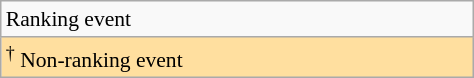<table class="wikitable" style="font-size:90%; width:25%;">
<tr>
<td>Ranking event</td>
</tr>
<tr style="background:#ffdf9f;">
<td><sup>†</sup> Non-ranking event</td>
</tr>
</table>
